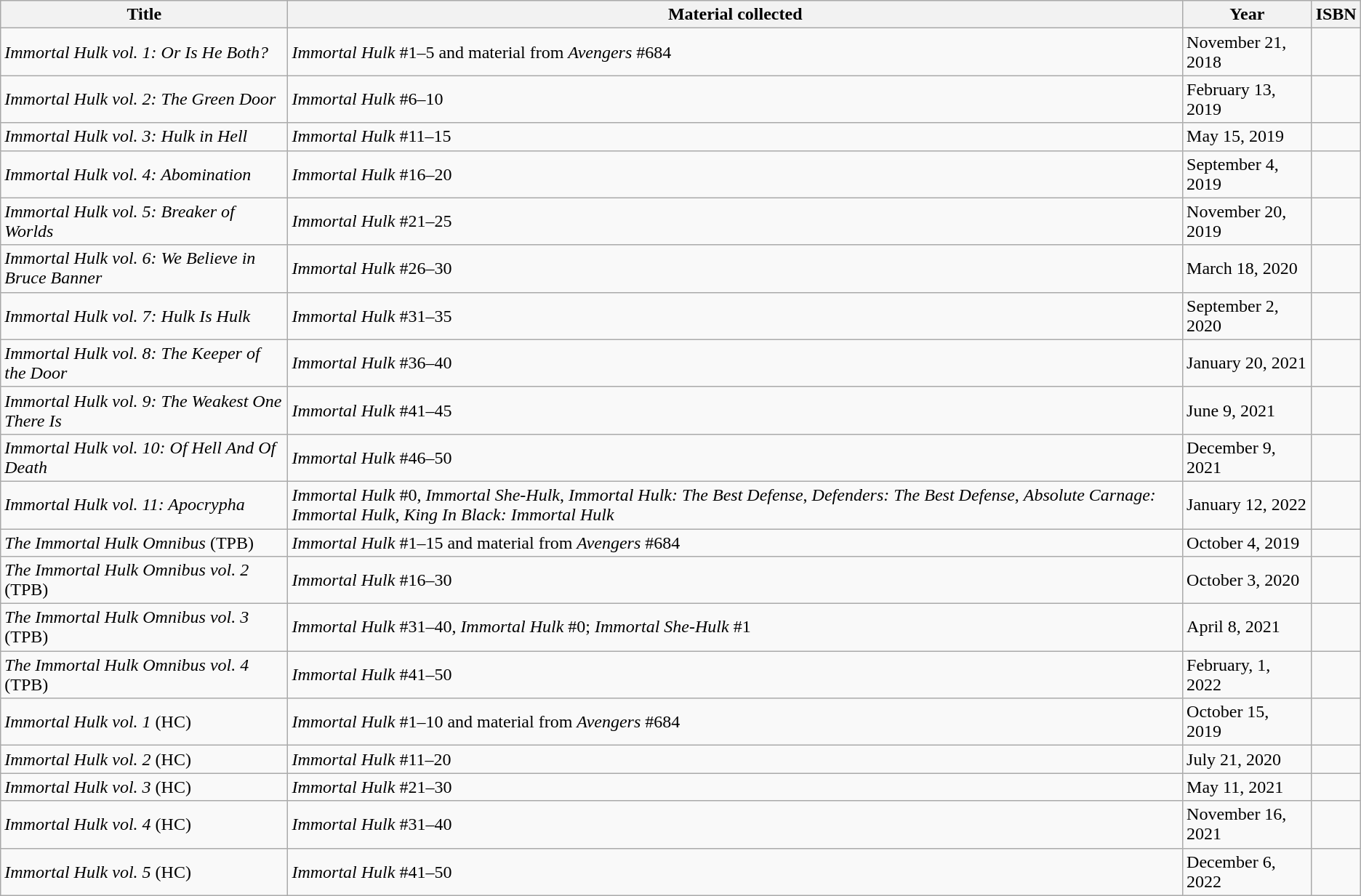<table class="wikitable sortable">
<tr>
<th>Title</th>
<th>Material collected</th>
<th>Year</th>
<th>ISBN</th>
</tr>
<tr>
<td><em>Immortal Hulk vol. 1: Or Is He Both?</em></td>
<td><em>Immortal Hulk</em> #1–5 and material from <em>Avengers</em> #684</td>
<td>November 21, 2018 </td>
<td></td>
</tr>
<tr>
<td><em>Immortal Hulk vol. 2: The Green Door</em></td>
<td><em>Immortal Hulk</em> #6–10</td>
<td>February 13, 2019 </td>
<td></td>
</tr>
<tr>
<td><em>Immortal Hulk vol. 3: Hulk in Hell</em></td>
<td><em>Immortal Hulk</em> #11–15</td>
<td>May 15, 2019 </td>
<td></td>
</tr>
<tr>
<td><em>Immortal Hulk vol. 4: Abomination</em></td>
<td><em>Immortal Hulk</em> #16–20</td>
<td>September 4, 2019 </td>
<td></td>
</tr>
<tr>
<td><em>Immortal Hulk vol. 5: Breaker of Worlds</em></td>
<td><em>Immortal Hulk</em> #21–25</td>
<td>November 20, 2019 </td>
<td></td>
</tr>
<tr>
<td><em>Immortal Hulk vol. 6: We Believe in Bruce Banner</em></td>
<td><em>Immortal Hulk</em> #26–30</td>
<td>March 18, 2020 </td>
<td></td>
</tr>
<tr>
<td><em>Immortal Hulk vol. 7: Hulk Is Hulk</em></td>
<td><em>Immortal Hulk</em> #31–35</td>
<td>September 2, 2020 </td>
<td></td>
</tr>
<tr>
<td><em>Immortal Hulk vol. 8: The Keeper of the Door</em></td>
<td><em>Immortal Hulk</em> #36–40</td>
<td>January 20, 2021 </td>
<td></td>
</tr>
<tr>
<td><em>Immortal Hulk vol. 9: The Weakest One There Is</em></td>
<td><em>Immortal Hulk</em> #41–45</td>
<td>June 9, 2021 </td>
<td></td>
</tr>
<tr>
<td><em>Immortal Hulk vol. 10: Of Hell And Of Death</em></td>
<td><em>Immortal Hulk</em> #46–50</td>
<td>December 9, 2021 </td>
<td></td>
</tr>
<tr>
<td><em>Immortal Hulk vol. 11: Apocrypha</em></td>
<td><em>Immortal Hulk</em> #0, <em>Immortal She-Hulk</em>, <em>Immortal Hulk: The Best Defense</em>, <em>Defenders: The Best Defense</em>, <em>Absolute Carnage: Immortal Hulk</em>, <em>King In Black: Immortal Hulk</em></td>
<td>January 12, 2022 </td>
<td></td>
</tr>
<tr>
<td><em>The Immortal Hulk Omnibus</em> (TPB)</td>
<td><em>Immortal Hulk</em> #1–15 and material from <em>Avengers</em> #684</td>
<td>October 4, 2019 </td>
<td></td>
</tr>
<tr>
<td><em>The Immortal Hulk Omnibus vol. 2</em> (TPB)</td>
<td><em>Immortal Hulk</em> #16–30</td>
<td>October 3, 2020 </td>
<td></td>
</tr>
<tr>
<td><em>The Immortal Hulk Omnibus vol. 3</em> (TPB)</td>
<td><em>Immortal Hulk </em>#31–40, <em>Immortal Hulk </em>#0; <em>Immortal She-Hulk </em>#1</td>
<td>April 8, 2021 </td>
<td></td>
</tr>
<tr>
<td><em>The Immortal Hulk Omnibus vol. 4</em> (TPB)</td>
<td><em>Immortal Hulk </em>#41–50</td>
<td>February, 1, 2022 </td>
<td></td>
</tr>
<tr>
<td><em>Immortal Hulk vol. 1</em> (HC)</td>
<td><em>Immortal Hulk</em> #1–10 and material from <em>Avengers</em> #684</td>
<td>October 15, 2019 </td>
<td></td>
</tr>
<tr>
<td><em>Immortal Hulk vol. 2</em> (HC)</td>
<td><em>Immortal Hulk</em> #11–20</td>
<td>July 21, 2020 </td>
<td></td>
</tr>
<tr>
<td><em>Immortal Hulk vol. 3</em> (HC)</td>
<td><em>Immortal Hulk</em> #21–30</td>
<td>May 11, 2021 </td>
<td></td>
</tr>
<tr>
<td><em>Immortal Hulk vol. 4</em> (HC)</td>
<td><em>Immortal Hulk</em> #31–40</td>
<td>November 16, 2021 </td>
<td></td>
</tr>
<tr>
<td><em>Immortal Hulk vol. 5</em> (HC)</td>
<td><em>Immortal Hulk</em> #41–50</td>
<td>December 6, 2022 </td>
<td></td>
</tr>
</table>
